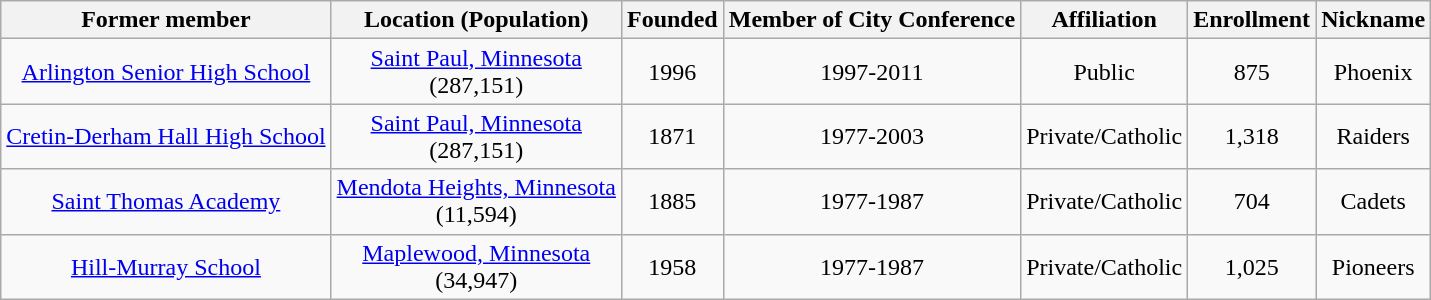<table class="wikitable" style="text-align: center;">
<tr>
<th>Former member</th>
<th>Location (Population)</th>
<th>Founded</th>
<th>Member of City Conference</th>
<th>Affiliation</th>
<th>Enrollment</th>
<th>Nickname</th>
</tr>
<tr>
<td><a href='#'>Arlington Senior High School</a></td>
<td><a href='#'>Saint Paul, Minnesota</a><br>(287,151)</td>
<td>1996</td>
<td>1997-2011</td>
<td>Public</td>
<td>875</td>
<td>Phoenix</td>
</tr>
<tr>
<td><a href='#'>Cretin-Derham Hall High School</a></td>
<td><a href='#'>Saint Paul, Minnesota</a><br>(287,151)</td>
<td>1871</td>
<td>1977-2003</td>
<td>Private/Catholic</td>
<td>1,318</td>
<td>Raiders</td>
</tr>
<tr>
<td><a href='#'>Saint Thomas Academy</a></td>
<td><a href='#'>Mendota Heights, Minnesota</a><br>(11,594)</td>
<td>1885</td>
<td>1977-1987</td>
<td>Private/Catholic</td>
<td>704</td>
<td>Cadets</td>
</tr>
<tr>
<td><a href='#'>Hill-Murray School</a></td>
<td><a href='#'>Maplewood, Minnesota</a><br>(34,947)</td>
<td>1958</td>
<td>1977-1987</td>
<td>Private/Catholic</td>
<td>1,025</td>
<td>Pioneers</td>
</tr>
</table>
